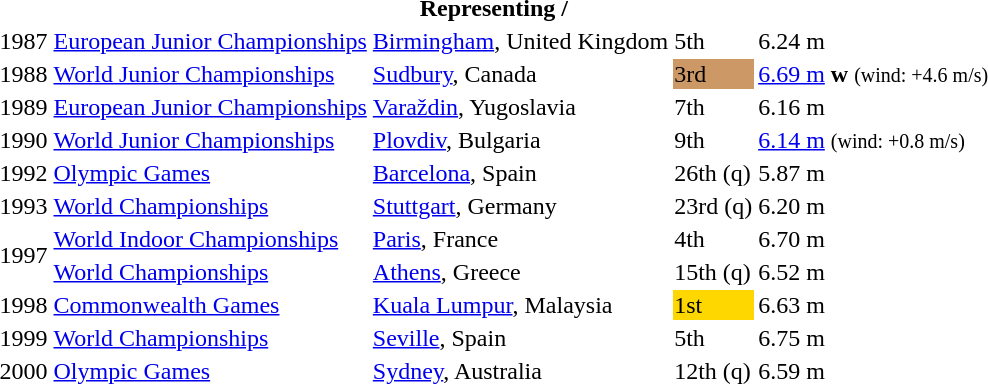<table>
<tr>
<th colspan="6">Representing  / </th>
</tr>
<tr>
<td>1987</td>
<td><a href='#'>European Junior Championships</a></td>
<td><a href='#'>Birmingham</a>, United Kingdom</td>
<td>5th</td>
<td>6.24 m</td>
</tr>
<tr>
<td>1988</td>
<td><a href='#'>World Junior Championships</a></td>
<td><a href='#'>Sudbury</a>, Canada</td>
<td bgcolor=cc9966>3rd</td>
<td><a href='#'>6.69 m</a> <strong>w</strong>  <small>(wind: +4.6 m/s)</small></td>
</tr>
<tr>
<td>1989</td>
<td><a href='#'>European Junior Championships</a></td>
<td><a href='#'>Varaždin</a>, Yugoslavia</td>
<td>7th</td>
<td>6.16 m</td>
</tr>
<tr>
<td>1990</td>
<td><a href='#'>World Junior Championships</a></td>
<td><a href='#'>Plovdiv</a>, Bulgaria</td>
<td>9th</td>
<td><a href='#'>6.14 m</a>  <small>(wind: +0.8 m/s)</small></td>
</tr>
<tr>
<td>1992</td>
<td><a href='#'>Olympic Games</a></td>
<td><a href='#'>Barcelona</a>, Spain</td>
<td>26th (q)</td>
<td>5.87 m</td>
</tr>
<tr>
<td>1993</td>
<td><a href='#'>World Championships</a></td>
<td><a href='#'>Stuttgart</a>, Germany</td>
<td>23rd (q)</td>
<td>6.20 m</td>
</tr>
<tr>
<td rowspan=2>1997</td>
<td><a href='#'>World Indoor Championships</a></td>
<td><a href='#'>Paris</a>, France</td>
<td>4th</td>
<td>6.70 m</td>
</tr>
<tr>
<td><a href='#'>World Championships</a></td>
<td><a href='#'>Athens</a>, Greece</td>
<td>15th (q)</td>
<td>6.52 m</td>
</tr>
<tr>
<td>1998</td>
<td><a href='#'>Commonwealth Games</a></td>
<td><a href='#'>Kuala Lumpur</a>, Malaysia</td>
<td bgcolor=gold>1st</td>
<td>6.63 m</td>
</tr>
<tr>
<td>1999</td>
<td><a href='#'>World Championships</a></td>
<td><a href='#'>Seville</a>, Spain</td>
<td>5th</td>
<td>6.75 m</td>
</tr>
<tr>
<td>2000</td>
<td><a href='#'>Olympic Games</a></td>
<td><a href='#'>Sydney</a>, Australia</td>
<td>12th (q)</td>
<td>6.59 m</td>
</tr>
</table>
